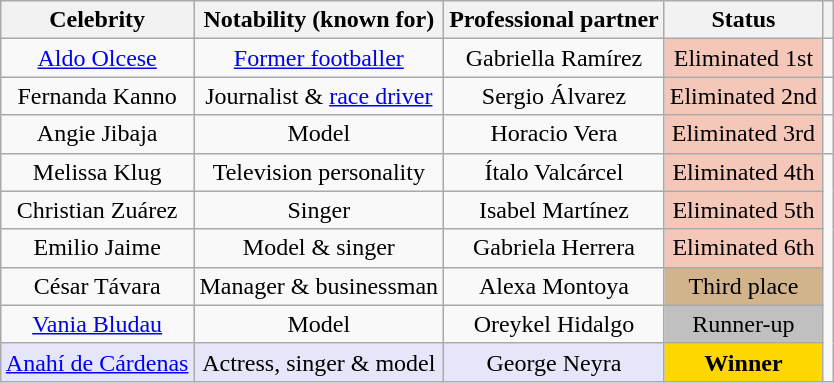<table class= "wikitable sortable" style="text-align: center; margin:auto; align: center">
<tr>
<th>Celebrity</th>
<th>Notability (known for)</th>
<th>Professional partner</th>
<th>Status</th>
<th class="unsortable"></th>
</tr>
<tr>
<td><a href='#'>Aldo Olcese</a></td>
<td><a href='#'>Former footballer</a></td>
<td>Gabriella Ramírez</td>
<td style="background:#f4c7b8;">Eliminated 1st<br></td>
<td></td>
</tr>
<tr>
<td>Fernanda Kanno</td>
<td>Journalist & <a href='#'>race driver</a></td>
<td>Sergio Álvarez</td>
<td style="background:#f4c7b8;">Eliminated 2nd<br></td>
<td></td>
</tr>
<tr>
<td>Angie Jibaja</td>
<td>Model</td>
<td>Horacio Vera</td>
<td style="background:#f4c7b8;">Eliminated 3rd<br></td>
<td></td>
</tr>
<tr>
<td>Melissa Klug</td>
<td>Television personality</td>
<td>Ítalo Valcárcel</td>
<td style="background:#f4c7b8;">Eliminated 4th<br></td>
<td rowspan="6"></td>
</tr>
<tr>
<td>Christian Zuárez</td>
<td>Singer</td>
<td>Isabel Martínez</td>
<td style="background:#f4c7b8;">Eliminated 5th<br></td>
</tr>
<tr>
<td>Emilio Jaime</td>
<td>Model & singer</td>
<td>Gabriela Herrera</td>
<td style="background:#f4c7b8;">Eliminated 6th<br></td>
</tr>
<tr>
<td>César Távara</td>
<td>Manager & businessman</td>
<td>Alexa Montoya</td>
<td style="background:tan;">Third place<br></td>
</tr>
<tr>
<td><a href='#'>Vania Bludau</a></td>
<td>Model</td>
<td>Oreykel Hidalgo</td>
<td style="background:silver;">Runner-up<br></td>
</tr>
<tr>
<td style="background:lavender;"><a href='#'>Anahí de Cárdenas</a></td>
<td style="background:lavender;">Actress, singer & model</td>
<td style="background:lavender;">George Neyra</td>
<td style="background:gold;"><strong>Winner</strong><br></td>
</tr>
</table>
